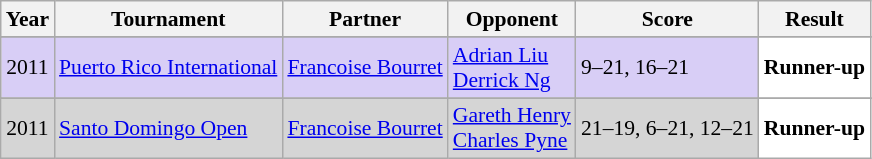<table class="sortable wikitable" style="font-size: 90%;">
<tr>
<th>Year</th>
<th>Tournament</th>
<th>Partner</th>
<th>Opponent</th>
<th>Score</th>
<th>Result</th>
</tr>
<tr>
</tr>
<tr style="background:#D8CEF6">
<td align="center">2011</td>
<td align="left"><a href='#'>Puerto Rico International</a></td>
<td align="left"> <a href='#'>Francoise Bourret</a></td>
<td align="left"> <a href='#'>Adrian Liu</a><br> <a href='#'>Derrick Ng</a></td>
<td align="left">9–21, 16–21</td>
<td style="text-align:left; background:white"> <strong>Runner-up</strong></td>
</tr>
<tr>
</tr>
<tr style="background:#D5D5D5">
<td align="center">2011</td>
<td align="left"><a href='#'>Santo Domingo Open</a></td>
<td align="left"> <a href='#'>Francoise Bourret</a></td>
<td align="left"> <a href='#'>Gareth Henry</a><br> <a href='#'>Charles Pyne</a></td>
<td align="left">21–19, 6–21, 12–21</td>
<td style="text-align:left; background:white"> <strong>Runner-up</strong></td>
</tr>
</table>
